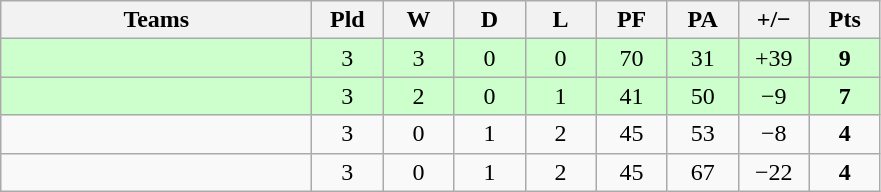<table class="wikitable" style="text-align: center;">
<tr>
<th style="width:200px;">Teams</th>
<th width="40">Pld</th>
<th width="40">W</th>
<th width="40">D</th>
<th width="40">L</th>
<th width="40">PF</th>
<th width="40">PA</th>
<th width="40">+/−</th>
<th width="40">Pts</th>
</tr>
<tr style="background:#cfc;">
<td align=left></td>
<td>3</td>
<td>3</td>
<td>0</td>
<td>0</td>
<td>70</td>
<td>31</td>
<td>+39</td>
<td><strong>9</strong></td>
</tr>
<tr style="background:#cfc;">
<td align=left></td>
<td>3</td>
<td>2</td>
<td>0</td>
<td>1</td>
<td>41</td>
<td>50</td>
<td>−9</td>
<td><strong>7</strong></td>
</tr>
<tr>
<td align=left></td>
<td>3</td>
<td>0</td>
<td>1</td>
<td>2</td>
<td>45</td>
<td>53</td>
<td>−8</td>
<td><strong>4</strong></td>
</tr>
<tr>
<td align=left></td>
<td>3</td>
<td>0</td>
<td>1</td>
<td>2</td>
<td>45</td>
<td>67</td>
<td>−22</td>
<td><strong>4</strong></td>
</tr>
</table>
